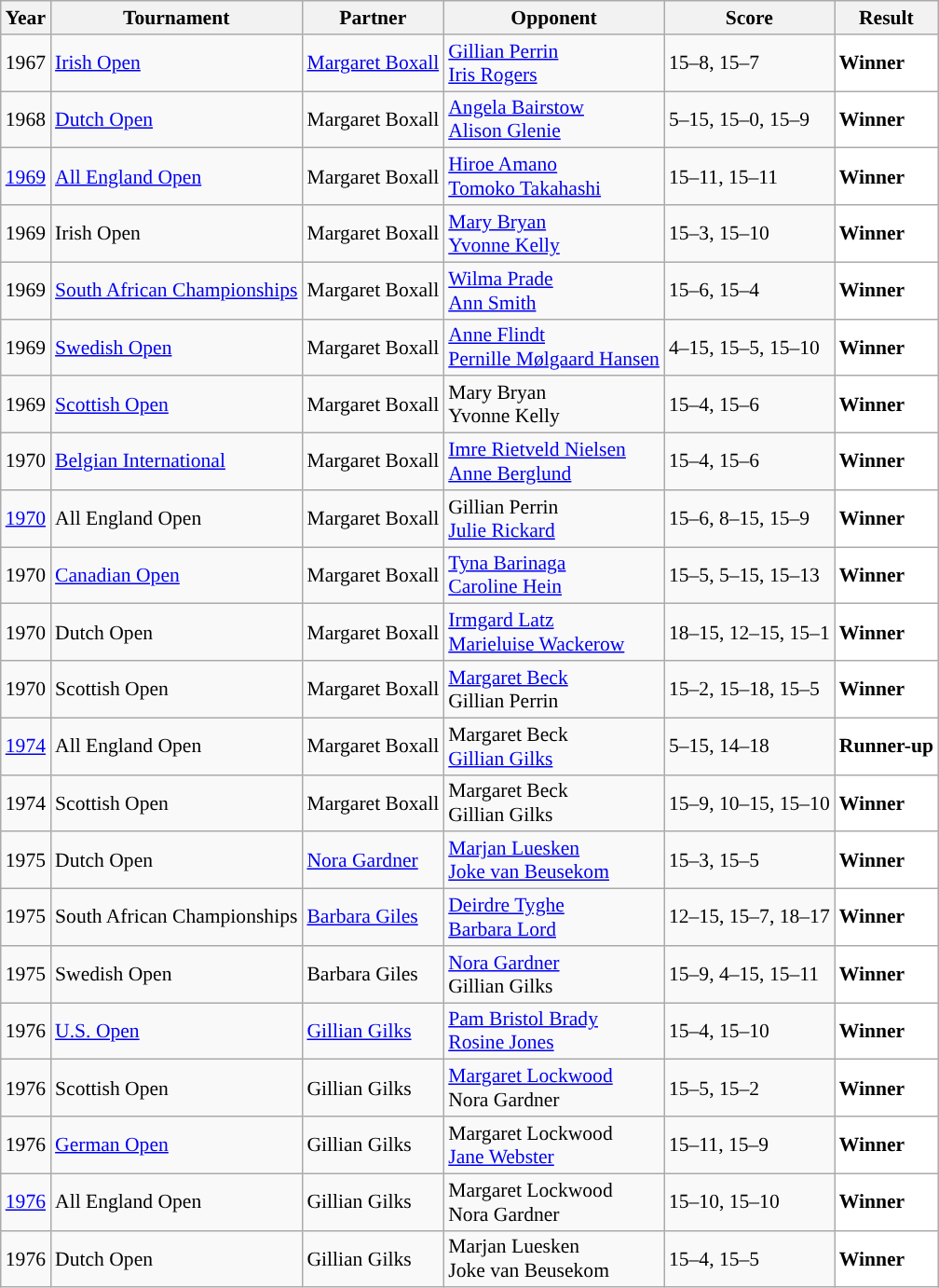<table class="sortable wikitable" style="font-size: 90%;">
<tr>
<th>Year</th>
<th>Tournament</th>
<th>Partner</th>
<th>Opponent</th>
<th>Score</th>
<th>Result</th>
</tr>
<tr>
<td align="center">1967</td>
<td align="left"><a href='#'>Irish Open</a></td>
<td align="left"> <a href='#'>Margaret Boxall</a></td>
<td align="left"> <a href='#'>Gillian Perrin</a> <br>  <a href='#'>Iris Rogers</a></td>
<td align="left">15–8, 15–7</td>
<td style="text-align:left; background:white"> <strong>Winner</strong></td>
</tr>
<tr>
<td align="center">1968</td>
<td align="left"><a href='#'>Dutch Open</a></td>
<td align="left"> Margaret Boxall</td>
<td align="left"> <a href='#'>Angela Bairstow</a> <br>  <a href='#'>Alison Glenie</a></td>
<td align="left">5–15, 15–0, 15–9</td>
<td style="text-align:left; background:white"> <strong>Winner</strong></td>
</tr>
<tr>
<td align="center"><a href='#'>1969</a></td>
<td align="left"><a href='#'>All England Open</a></td>
<td align="left"> Margaret Boxall</td>
<td align="left"> <a href='#'>Hiroe Amano</a> <br>  <a href='#'>Tomoko Takahashi</a></td>
<td align="left">15–11, 15–11</td>
<td style="text-align:left; background:white"> <strong>Winner</strong></td>
</tr>
<tr>
<td align="center">1969</td>
<td align="left">Irish Open</td>
<td align="left"> Margaret Boxall</td>
<td align="left"> <a href='#'>Mary Bryan</a> <br>  <a href='#'>Yvonne Kelly</a></td>
<td align="left">15–3, 15–10</td>
<td style="text-align:left; background:white"> <strong>Winner</strong></td>
</tr>
<tr>
<td align="center">1969</td>
<td align="left"><a href='#'>South African Championships</a></td>
<td align="left"> Margaret Boxall</td>
<td align="left"> <a href='#'>Wilma Prade</a> <br>  <a href='#'>Ann Smith</a></td>
<td align="left">15–6, 15–4</td>
<td style="text-align:left; background:white"> <strong>Winner</strong></td>
</tr>
<tr>
<td align="center">1969</td>
<td align="left"><a href='#'>Swedish Open</a></td>
<td align="left"> Margaret Boxall</td>
<td align="left"> <a href='#'>Anne Flindt</a> <br>  <a href='#'>Pernille Mølgaard Hansen</a></td>
<td align="left">4–15, 15–5, 15–10</td>
<td style="text-align:left; background:white"> <strong>Winner</strong></td>
</tr>
<tr>
<td align="center">1969</td>
<td align="left"><a href='#'>Scottish Open</a></td>
<td align="left"> Margaret Boxall</td>
<td align="left"> Mary Bryan <br>  Yvonne Kelly</td>
<td align="left">15–4, 15–6</td>
<td style="text-align:left; background:white"> <strong>Winner</strong></td>
</tr>
<tr>
<td align="center">1970</td>
<td align="left"><a href='#'>Belgian International</a></td>
<td align="left"> Margaret Boxall</td>
<td align="left"> <a href='#'>Imre Rietveld Nielsen</a><br> <a href='#'>Anne Berglund</a></td>
<td align="left">15–4, 15–6</td>
<td style="text-align:left; background:white"> <strong>Winner</strong></td>
</tr>
<tr>
<td align="center"><a href='#'>1970</a></td>
<td align="left">All England Open</td>
<td align="left"> Margaret Boxall</td>
<td align="left"> Gillian Perrin <br>  <a href='#'>Julie Rickard</a></td>
<td align="left">15–6, 8–15, 15–9</td>
<td style="text-align:left; background:white"> <strong>Winner</strong></td>
</tr>
<tr>
<td align="center">1970</td>
<td align="left"><a href='#'>Canadian Open</a></td>
<td align="left"> Margaret Boxall</td>
<td align="left"> <a href='#'>Tyna Barinaga</a> <br>  <a href='#'>Caroline Hein</a></td>
<td align="left">15–5, 5–15, 15–13</td>
<td style="text-align:left; background:white"> <strong>Winner</strong></td>
</tr>
<tr>
<td align="center">1970</td>
<td align="left">Dutch Open</td>
<td align="left"> Margaret Boxall</td>
<td align="left"> <a href='#'>Irmgard Latz</a> <br>  <a href='#'>Marieluise Wackerow</a></td>
<td align="left">18–15, 12–15, 15–1</td>
<td style="text-align:left; background:white"> <strong>Winner</strong></td>
</tr>
<tr>
<td align="center">1970</td>
<td align="left">Scottish Open</td>
<td align="left"> Margaret Boxall</td>
<td align="left"> <a href='#'>Margaret Beck</a> <br>  Gillian Perrin</td>
<td align="left">15–2, 15–18, 15–5</td>
<td style="text-align:left; background:white"> <strong>Winner</strong></td>
</tr>
<tr>
<td align="center"><a href='#'>1974</a></td>
<td align="left">All England Open</td>
<td align="left"> Margaret Boxall</td>
<td align="left"> Margaret Beck <br>  <a href='#'>Gillian Gilks</a></td>
<td align="left">5–15, 14–18</td>
<td style="text-align:left; background:white"> <strong>Runner-up</strong></td>
</tr>
<tr>
<td align="center">1974</td>
<td align="left">Scottish Open</td>
<td align="left"> Margaret Boxall</td>
<td align="left"> Margaret Beck <br>  Gillian Gilks</td>
<td align="left">15–9, 10–15, 15–10</td>
<td style="text-align:left; background:white"> <strong>Winner</strong></td>
</tr>
<tr>
<td align="center">1975</td>
<td align="left">Dutch Open</td>
<td align="left"> <a href='#'>Nora Gardner</a></td>
<td align="left"> <a href='#'>Marjan Luesken</a> <br>  <a href='#'>Joke van Beusekom</a></td>
<td align="left">15–3, 15–5</td>
<td style="text-align:left; background:white"> <strong>Winner</strong></td>
</tr>
<tr>
<td align="center">1975</td>
<td align="left">South African Championships</td>
<td align="left"> <a href='#'>Barbara Giles</a></td>
<td align="left"> <a href='#'>Deirdre Tyghe</a> <br>  <a href='#'>Barbara Lord</a></td>
<td align="left">12–15, 15–7, 18–17</td>
<td style="text-align:left; background:white"> <strong>Winner</strong></td>
</tr>
<tr>
<td align="center">1975</td>
<td align="left">Swedish Open</td>
<td align="left"> Barbara Giles</td>
<td align="left"> <a href='#'>Nora Gardner</a> <br>  Gillian Gilks</td>
<td align="left">15–9, 4–15, 15–11</td>
<td style="text-align:left; background:white"> <strong>Winner</strong></td>
</tr>
<tr>
<td align="center">1976</td>
<td align="left"><a href='#'>U.S. Open</a></td>
<td align="left"> <a href='#'>Gillian Gilks</a></td>
<td align="left"> <a href='#'>Pam Bristol Brady</a><br> <a href='#'>Rosine Jones</a></td>
<td align="left">15–4, 15–10</td>
<td style="text-align:left; background:white"> <strong>Winner</strong></td>
</tr>
<tr>
<td align="center">1976</td>
<td align="left">Scottish Open</td>
<td align="left"> Gillian Gilks</td>
<td align="left"> <a href='#'>Margaret Lockwood</a> <br>  Nora Gardner</td>
<td align="left">15–5, 15–2</td>
<td style="text-align:left; background:white"> <strong>Winner</strong></td>
</tr>
<tr>
<td align="center">1976</td>
<td align="left"><a href='#'>German Open</a></td>
<td align="left"> Gillian Gilks</td>
<td align="left"> Margaret Lockwood <br>  <a href='#'>Jane Webster</a></td>
<td align="left">15–11, 15–9</td>
<td style="text-align:left; background:white"> <strong>Winner</strong></td>
</tr>
<tr>
<td align="center"><a href='#'>1976</a></td>
<td align="left">All England Open</td>
<td align="left"> Gillian Gilks</td>
<td align="left"> Margaret Lockwood <br>  Nora Gardner</td>
<td align="left">15–10, 15–10</td>
<td style="text-align:left; background:white"> <strong>Winner</strong></td>
</tr>
<tr>
<td align="center">1976</td>
<td align="left">Dutch Open</td>
<td align="left"> Gillian Gilks</td>
<td align="left"> Marjan Luesken <br>  Joke van Beusekom</td>
<td align="left">15–4, 15–5</td>
<td style="text-align:left; background:white"> <strong>Winner</strong></td>
</tr>
</table>
